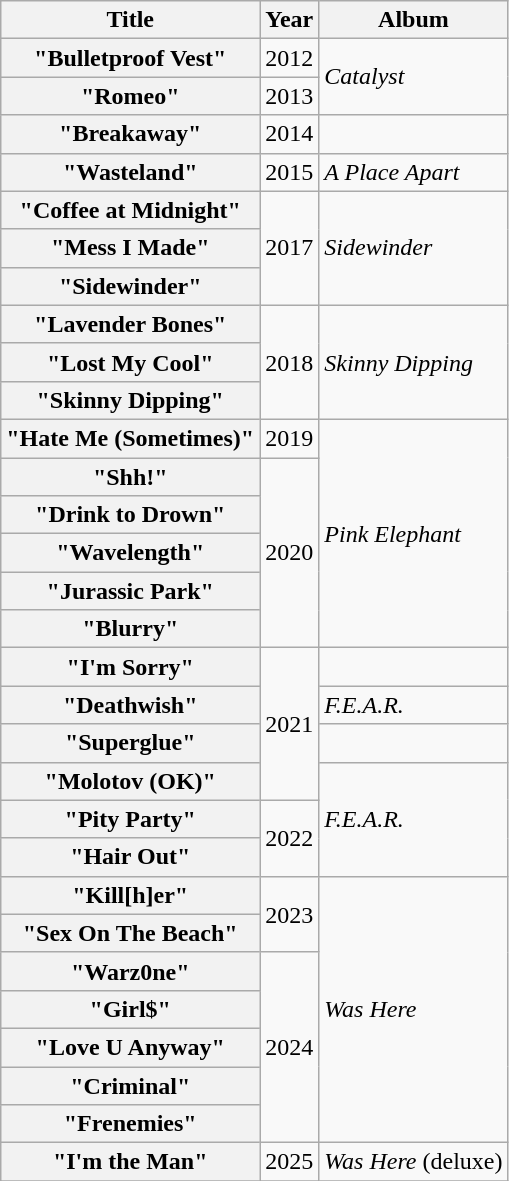<table class="wikitable plainrowheaders">
<tr>
<th>Title</th>
<th>Year</th>
<th>Album</th>
</tr>
<tr>
<th scope="row">"Bulletproof Vest"</th>
<td>2012</td>
<td rowspan="2"><em>Catalyst</em></td>
</tr>
<tr>
<th scope="row">"Romeo"</th>
<td>2013</td>
</tr>
<tr>
<th scope="row">"Breakaway"</th>
<td>2014</td>
<td></td>
</tr>
<tr>
<th scope="row">"Wasteland"</th>
<td>2015</td>
<td><em>A Place Apart</em></td>
</tr>
<tr>
<th scope="row">"Coffee at Midnight"</th>
<td rowspan="3">2017</td>
<td rowspan="3"><em>Sidewinder</em></td>
</tr>
<tr>
<th scope="row">"Mess I Made"</th>
</tr>
<tr>
<th scope="row">"Sidewinder"</th>
</tr>
<tr>
<th scope="row">"Lavender Bones"</th>
<td rowspan="3">2018</td>
<td rowspan="3"><em>Skinny Dipping</em></td>
</tr>
<tr>
<th scope="row">"Lost My Cool"</th>
</tr>
<tr>
<th scope="row">"Skinny Dipping"</th>
</tr>
<tr>
<th scope="row">"Hate Me (Sometimes)"</th>
<td>2019</td>
<td rowspan="6"><em>Pink Elephant</em></td>
</tr>
<tr>
<th scope="row">"Shh!"</th>
<td rowspan="5">2020</td>
</tr>
<tr>
<th scope="row">"Drink to Drown"</th>
</tr>
<tr>
<th scope="row">"Wavelength"</th>
</tr>
<tr>
<th scope="row">"Jurassic Park"</th>
</tr>
<tr>
<th scope="row">"Blurry"</th>
</tr>
<tr>
<th scope="row">"I'm Sorry"<br></th>
<td rowspan="4">2021</td>
<td></td>
</tr>
<tr>
<th scope="row">"Deathwish"<br></th>
<td><em>F.E.A.R.</em></td>
</tr>
<tr>
<th scope="row">"Superglue"<br></th>
<td></td>
</tr>
<tr>
<th scope="row">"Molotov (OK)"</th>
<td rowspan="3"><em>F.E.A.R.</em></td>
</tr>
<tr>
<th scope="row">"Pity Party"<br></th>
<td rowspan="2">2022</td>
</tr>
<tr>
<th scope="row">"Hair Out"</th>
</tr>
<tr>
<th scope="row">"Kill[h]er"</th>
<td rowspan="2">2023</td>
<td rowspan="7"><em>Was Here</em></td>
</tr>
<tr>
<th scope="row">"Sex On The Beach"</th>
</tr>
<tr>
<th scope="row">"Warz0ne"</th>
<td rowspan="5">2024</td>
</tr>
<tr>
<th scope="row">"Girl$"<br></th>
</tr>
<tr>
<th scope="row">"Love U Anyway"</th>
</tr>
<tr>
<th scope="row">"Criminal"<br></th>
</tr>
<tr>
<th scope="row">"Frenemies"</th>
</tr>
<tr>
<th scope="row">"I'm the Man"<br></th>
<td>2025</td>
<td><em>Was Here</em> (deluxe)</td>
</tr>
<tr>
</tr>
</table>
